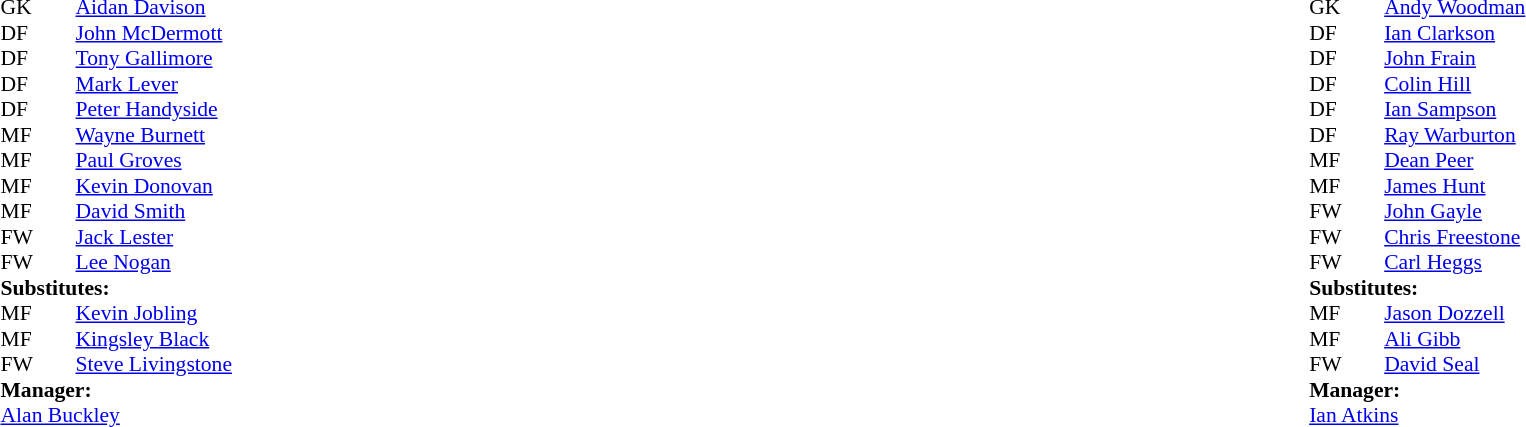<table style="width:100%;">
<tr>
<td style="vertical-align:top; width:50%;"><br><table style="font-size: 90%" cellspacing="0" cellpadding="0">
<tr>
<td colspan="4"></td>
</tr>
<tr>
<th width="25"></th>
<th width="25"></th>
</tr>
<tr>
<td>GK</td>
<td></td>
<td><a href='#'>Aidan Davison</a></td>
</tr>
<tr>
<td>DF</td>
<td></td>
<td><a href='#'>John McDermott</a></td>
</tr>
<tr>
<td>DF</td>
<td></td>
<td><a href='#'>Tony Gallimore</a> </td>
</tr>
<tr>
<td>DF</td>
<td></td>
<td><a href='#'>Mark Lever</a></td>
</tr>
<tr>
<td>DF</td>
<td></td>
<td><a href='#'>Peter Handyside</a></td>
</tr>
<tr>
<td>MF</td>
<td></td>
<td><a href='#'>Wayne Burnett</a></td>
</tr>
<tr>
<td>MF</td>
<td></td>
<td><a href='#'>Paul Groves</a></td>
</tr>
<tr>
<td>MF</td>
<td></td>
<td><a href='#'>Kevin Donovan</a></td>
</tr>
<tr>
<td>MF</td>
<td></td>
<td><a href='#'>David Smith</a></td>
<td></td>
<td></td>
</tr>
<tr>
<td>FW</td>
<td></td>
<td><a href='#'>Jack Lester</a></td>
</tr>
<tr>
<td>FW</td>
<td></td>
<td><a href='#'>Lee Nogan</a></td>
<td></td>
<td></td>
</tr>
<tr>
<td colspan=4><strong>Substitutes:</strong></td>
</tr>
<tr>
<td>MF</td>
<td></td>
<td><a href='#'>Kevin Jobling</a></td>
</tr>
<tr>
<td>MF</td>
<td></td>
<td><a href='#'>Kingsley Black</a></td>
<td></td>
<td></td>
</tr>
<tr>
<td>FW</td>
<td></td>
<td><a href='#'>Steve Livingstone</a></td>
<td></td>
<td></td>
</tr>
<tr>
<td colspan=4><strong>Manager:</strong></td>
</tr>
<tr>
<td colspan="4"><a href='#'>Alan Buckley</a></td>
</tr>
</table>
</td>
<td style="vertical-align:top; width:50%;"><br><table cellspacing="0" cellpadding="0" style="font-size:90%; margin:auto;">
<tr>
<td colspan="4"></td>
</tr>
<tr>
<th width="25"></th>
<th width="25"></th>
</tr>
<tr>
<td>GK</td>
<td></td>
<td><a href='#'>Andy Woodman</a></td>
</tr>
<tr>
<td>DF</td>
<td></td>
<td><a href='#'>Ian Clarkson</a></td>
</tr>
<tr>
<td>DF</td>
<td></td>
<td><a href='#'>John Frain</a> </td>
</tr>
<tr>
<td>DF</td>
<td></td>
<td><a href='#'>Colin Hill</a></td>
<td></td>
<td></td>
</tr>
<tr>
<td>DF</td>
<td></td>
<td><a href='#'>Ian Sampson</a></td>
</tr>
<tr>
<td>DF</td>
<td></td>
<td><a href='#'>Ray Warburton</a></td>
</tr>
<tr>
<td>MF</td>
<td></td>
<td><a href='#'>Dean Peer</a></td>
<td></td>
<td></td>
</tr>
<tr>
<td>MF</td>
<td></td>
<td><a href='#'>James Hunt</a></td>
</tr>
<tr>
<td>FW</td>
<td></td>
<td><a href='#'>John Gayle</a></td>
<td></td>
<td></td>
</tr>
<tr>
<td>FW</td>
<td></td>
<td><a href='#'>Chris Freestone</a></td>
</tr>
<tr>
<td>FW</td>
<td></td>
<td><a href='#'>Carl Heggs</a></td>
</tr>
<tr>
<td colspan=4><strong>Substitutes:</strong></td>
</tr>
<tr>
<td>MF</td>
<td></td>
<td><a href='#'>Jason Dozzell</a></td>
</tr>
<tr>
<td>MF</td>
<td></td>
<td><a href='#'>Ali Gibb</a></td>
<td></td>
<td></td>
</tr>
<tr>
<td>FW</td>
<td></td>
<td><a href='#'>David Seal</a></td>
<td></td>
<td></td>
</tr>
<tr>
<td colspan=4><strong>Manager:</strong></td>
</tr>
<tr>
<td colspan="4"><a href='#'>Ian Atkins</a></td>
</tr>
</table>
</td>
</tr>
</table>
